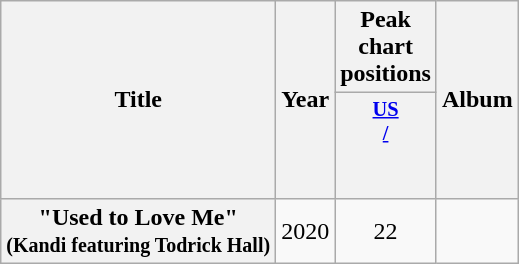<table class="wikitable plainrowheaders" style="text-align:center;" border="1">
<tr>
<th rowspan="2">Title</th>
<th rowspan="2">Year</th>
<th colspan="1">Peak chart positions</th>
<th rowspan="2">Album</th>
</tr>
<tr>
<th scope="col" style="width:3em;font-size:85%;"><a href='#'>US<br>/<br><br></a><br></th>
</tr>
<tr>
<th scope="row">"Used to Love Me"<br><small>(Kandi featuring Todrick Hall)</small></th>
<td>2020</td>
<td>22</td>
<td></td>
</tr>
</table>
